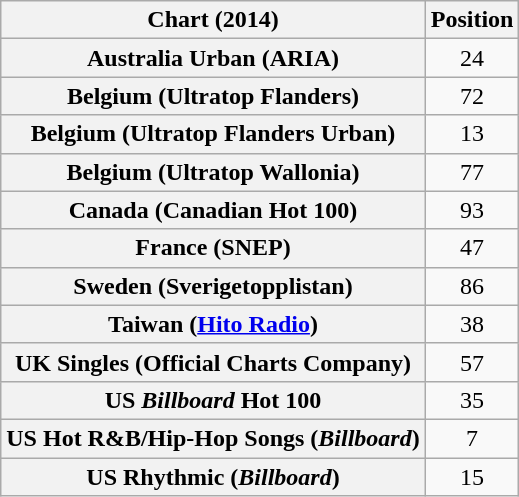<table class="wikitable plainrowheaders sortable" style="text-align:center;">
<tr>
<th scope="col">Chart (2014)</th>
<th scope="col">Position</th>
</tr>
<tr>
<th scope="row">Australia Urban (ARIA)</th>
<td style="text-align:center;">24</td>
</tr>
<tr>
<th scope="row">Belgium (Ultratop Flanders)</th>
<td style="text-align:center;">72</td>
</tr>
<tr>
<th scope="row">Belgium (Ultratop Flanders Urban)</th>
<td style="text-align:center;">13</td>
</tr>
<tr>
<th scope="row">Belgium (Ultratop Wallonia)</th>
<td style="text-align:center;">77</td>
</tr>
<tr>
<th scope="row">Canada (Canadian Hot 100)</th>
<td style="text-align:center;">93</td>
</tr>
<tr>
<th scope="row">France (SNEP)</th>
<td style="text-align:center;">47</td>
</tr>
<tr>
<th scope="row">Sweden (Sverigetopplistan)</th>
<td style="text-align:center;">86</td>
</tr>
<tr>
<th scope="row">Taiwan (<a href='#'>Hito Radio</a>)</th>
<td style="text-align:center;">38</td>
</tr>
<tr>
<th scope="row">UK Singles (Official Charts Company)</th>
<td style="text-align:center;">57</td>
</tr>
<tr>
<th scope="row">US <em>Billboard</em> Hot 100</th>
<td style="text-align:center;">35</td>
</tr>
<tr>
<th scope="row">US Hot R&B/Hip-Hop Songs (<em>Billboard</em>)</th>
<td style="text-align:center;">7</td>
</tr>
<tr>
<th scope="row">US Rhythmic (<em>Billboard</em>)</th>
<td style="text-align:center;">15</td>
</tr>
</table>
